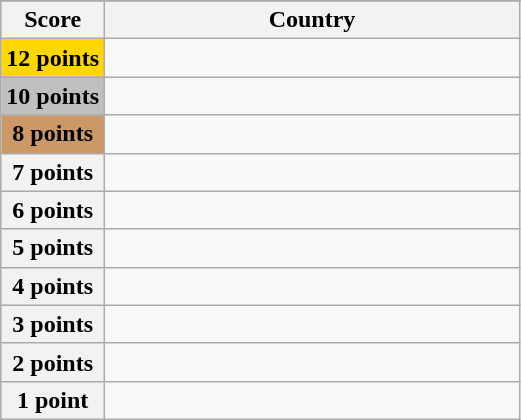<table class="wikitable">
<tr>
</tr>
<tr>
<th scope="col" width="20%">Score</th>
<th scope="col">Country</th>
</tr>
<tr>
<th scope="row" style="background:gold">12 points</th>
<td></td>
</tr>
<tr>
<th scope="row" style="background:silver">10 points</th>
<td></td>
</tr>
<tr>
<th scope="row" style="background:#CC9966">8 points</th>
<td></td>
</tr>
<tr>
<th scope="row">7 points</th>
<td></td>
</tr>
<tr>
<th scope="row">6 points</th>
<td></td>
</tr>
<tr>
<th scope="row">5 points</th>
<td></td>
</tr>
<tr>
<th scope="row">4 points</th>
<td></td>
</tr>
<tr>
<th scope="row">3 points</th>
<td></td>
</tr>
<tr>
<th scope="row">2 points</th>
<td></td>
</tr>
<tr>
<th scope="row">1 point</th>
<td></td>
</tr>
</table>
